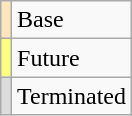<table class="wikitable" style="margin: 1em auto;">
<tr>
<td style="background-color:#FFE6BD"></td>
<td>Base</td>
</tr>
<tr>
<td style="background-color:#FFFF80"></td>
<td>Future</td>
</tr>
<tr>
<td style="background-color:#DDDDDD"></td>
<td>Terminated</td>
</tr>
</table>
